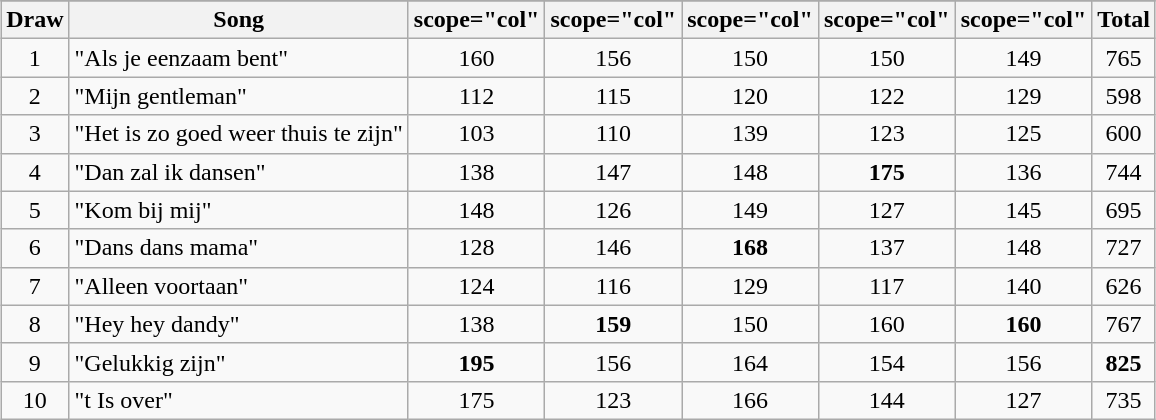<table class="wikitable plainrowheaders" style="margin: 1em auto 1em auto; text-align:center;">
<tr>
</tr>
<tr>
<th scope="col">Draw</th>
<th scope="col">Song</th>
<th>scope="col" </th>
<th>scope="col" </th>
<th>scope="col" </th>
<th>scope="col" </th>
<th>scope="col" </th>
<th scope="col">Total</th>
</tr>
<tr>
<td>1</td>
<td align="left">"Als je eenzaam bent"</td>
<td>160</td>
<td>156</td>
<td>150</td>
<td>150</td>
<td>149</td>
<td>765</td>
</tr>
<tr>
<td>2</td>
<td align="left">"Mijn gentleman"</td>
<td>112</td>
<td>115</td>
<td>120</td>
<td>122</td>
<td>129</td>
<td>598</td>
</tr>
<tr>
<td>3</td>
<td align="left">"Het is zo goed weer thuis te zijn"</td>
<td>103</td>
<td>110</td>
<td>139</td>
<td>123</td>
<td>125</td>
<td>600</td>
</tr>
<tr>
<td>4</td>
<td align="left">"Dan zal ik dansen"</td>
<td>138</td>
<td>147</td>
<td>148</td>
<td><strong>175</strong></td>
<td>136</td>
<td>744</td>
</tr>
<tr>
<td>5</td>
<td align="left">"Kom bij mij"</td>
<td>148</td>
<td>126</td>
<td>149</td>
<td>127</td>
<td>145</td>
<td>695</td>
</tr>
<tr>
<td>6</td>
<td align="left">"Dans dans mama"</td>
<td>128</td>
<td>146</td>
<td><strong>168</strong></td>
<td>137</td>
<td>148</td>
<td>727</td>
</tr>
<tr>
<td>7</td>
<td align="left">"Alleen voortaan"</td>
<td>124</td>
<td>116</td>
<td>129</td>
<td>117</td>
<td>140</td>
<td>626</td>
</tr>
<tr>
<td>8</td>
<td align="left">"Hey hey dandy"</td>
<td>138</td>
<td><strong>159</strong></td>
<td>150</td>
<td>160</td>
<td><strong>160</strong></td>
<td>767</td>
</tr>
<tr>
<td>9</td>
<td align="left">"Gelukkig zijn"</td>
<td><strong>195</strong></td>
<td>156</td>
<td>164</td>
<td>154</td>
<td>156</td>
<td><strong>825</strong></td>
</tr>
<tr>
<td>10</td>
<td align="left">"t Is over"</td>
<td>175</td>
<td>123</td>
<td>166</td>
<td>144</td>
<td>127</td>
<td>735</td>
</tr>
</table>
